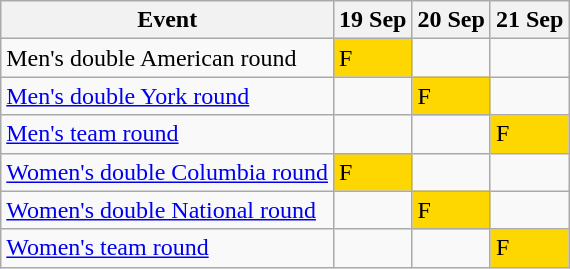<table class="wikitable olympic-schedule">
<tr>
<th>Event</th>
<th>19 Sep</th>
<th>20 Sep</th>
<th>21 Sep</th>
</tr>
<tr>
<td class="event">Men's double American round</td>
<td bgcolor="gold" class="finals">F</td>
<td></td>
<td></td>
</tr>
<tr>
<td class="event"><a href='#'>Men's double York round</a></td>
<td></td>
<td bgcolor="gold" class="finals">F</td>
<td></td>
</tr>
<tr>
<td class="event"><a href='#'>Men's team round</a></td>
<td></td>
<td></td>
<td bgcolor="gold" class="finals">F</td>
</tr>
<tr>
<td class="event"><a href='#'>Women's double Columbia round</a></td>
<td bgcolor="gold" class="finals">F</td>
<td></td>
<td></td>
</tr>
<tr>
<td class="event"><a href='#'>Women's double National round</a></td>
<td></td>
<td bgcolor="gold" class="finals">F</td>
<td></td>
</tr>
<tr>
<td class="event"><a href='#'>Women's team round</a></td>
<td></td>
<td></td>
<td bgcolor="gold" class="finals">F</td>
</tr>
</table>
